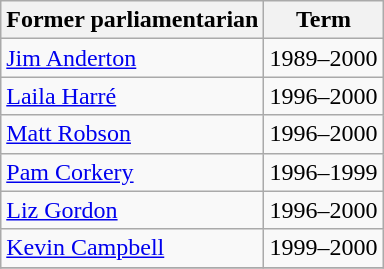<table class="wikitable">
<tr>
<th>Former parliamentarian</th>
<th>Term</th>
</tr>
<tr>
<td><a href='#'>Jim Anderton</a></td>
<td>1989–2000</td>
</tr>
<tr>
<td><a href='#'>Laila Harré</a></td>
<td>1996–2000</td>
</tr>
<tr>
<td><a href='#'>Matt Robson</a></td>
<td>1996–2000</td>
</tr>
<tr>
<td><a href='#'>Pam Corkery</a></td>
<td>1996–1999</td>
</tr>
<tr>
<td><a href='#'>Liz Gordon</a></td>
<td>1996–2000</td>
</tr>
<tr>
<td><a href='#'>Kevin Campbell</a></td>
<td>1999–2000</td>
</tr>
<tr>
</tr>
</table>
